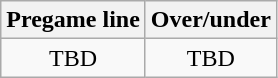<table class="wikitable">
<tr align="center">
<th style=>Pregame line</th>
<th style=>Over/under</th>
</tr>
<tr align="center">
<td>TBD</td>
<td>TBD</td>
</tr>
</table>
